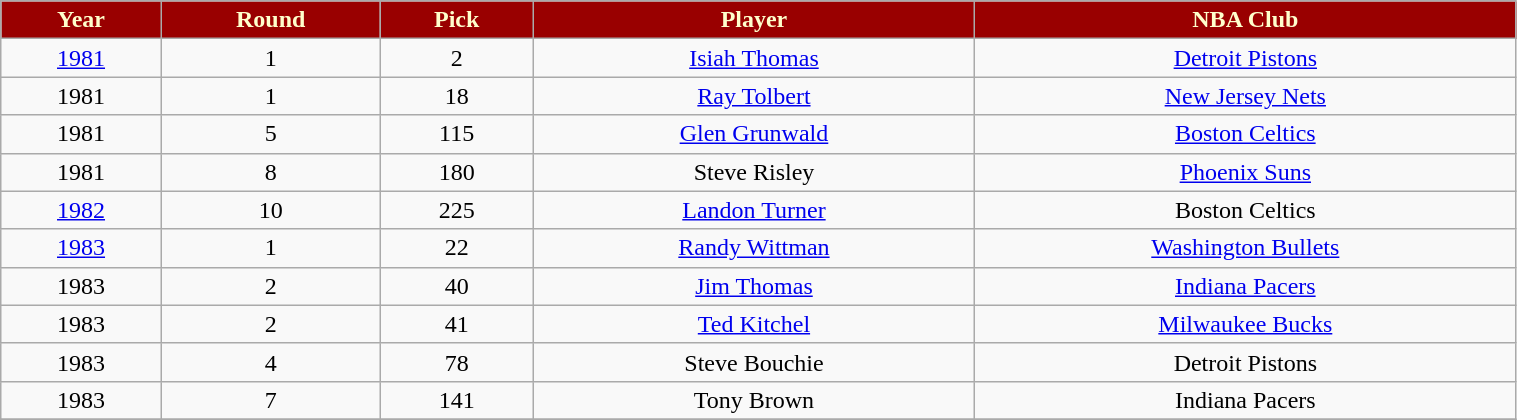<table class="wikitable" width="80%">
<tr align="center"  style="background:#990000;color:#FFFFCC;">
<td><strong>Year</strong></td>
<td><strong>Round</strong></td>
<td><strong>Pick</strong></td>
<td><strong>Player</strong></td>
<td><strong>NBA Club</strong></td>
</tr>
<tr align="center" bgcolor="">
<td><a href='#'>1981</a></td>
<td>1</td>
<td>2</td>
<td><a href='#'>Isiah Thomas</a></td>
<td><a href='#'>Detroit Pistons</a></td>
</tr>
<tr align="center" bgcolor="">
<td>1981</td>
<td>1</td>
<td>18</td>
<td><a href='#'>Ray Tolbert</a></td>
<td><a href='#'>New Jersey Nets</a></td>
</tr>
<tr align="center" bgcolor="">
<td>1981</td>
<td>5</td>
<td>115</td>
<td><a href='#'>Glen Grunwald</a></td>
<td><a href='#'>Boston Celtics</a></td>
</tr>
<tr align="center" bgcolor="">
<td>1981</td>
<td>8</td>
<td>180</td>
<td>Steve Risley</td>
<td><a href='#'>Phoenix Suns</a></td>
</tr>
<tr align="center" bgcolor="">
<td><a href='#'>1982</a></td>
<td>10</td>
<td>225</td>
<td><a href='#'>Landon Turner</a></td>
<td>Boston Celtics</td>
</tr>
<tr align="center" bgcolor="">
<td><a href='#'>1983</a></td>
<td>1</td>
<td>22</td>
<td><a href='#'>Randy Wittman</a></td>
<td><a href='#'>Washington Bullets</a></td>
</tr>
<tr align="center" bgcolor="">
<td>1983</td>
<td>2</td>
<td>40</td>
<td><a href='#'>Jim Thomas</a></td>
<td><a href='#'>Indiana Pacers</a></td>
</tr>
<tr align="center" bgcolor="">
<td>1983</td>
<td>2</td>
<td>41</td>
<td><a href='#'>Ted Kitchel</a></td>
<td><a href='#'>Milwaukee Bucks</a></td>
</tr>
<tr align="center" bgcolor="">
<td>1983</td>
<td>4</td>
<td>78</td>
<td>Steve Bouchie</td>
<td>Detroit Pistons</td>
</tr>
<tr align="center" bgcolor="">
<td>1983</td>
<td>7</td>
<td>141</td>
<td>Tony Brown</td>
<td>Indiana Pacers</td>
</tr>
<tr align="center" bgcolor="">
</tr>
</table>
